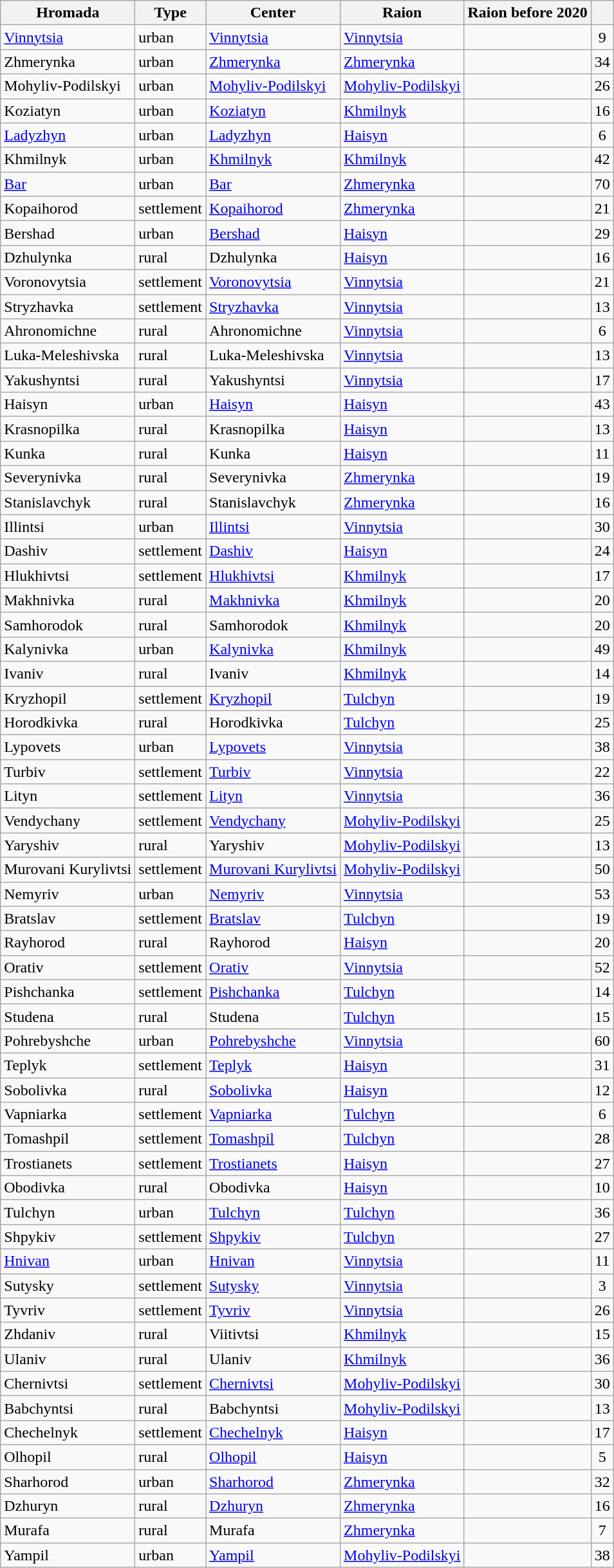<table class='wikitable sortable'>
<tr>
<th>Hromada</th>
<th>Type</th>
<th>Center</th>
<th>Raion</th>
<th>Raion before 2020</th>
<th></th>
</tr>
<tr>
<td><a href='#'>Vinnytsia</a></td>
<td>urban</td>
<td><a href='#'>Vinnytsia</a></td>
<td><a href='#'>Vinnytsia</a></td>
<td></td>
<td align=center>9</td>
</tr>
<tr>
<td>Zhmerynka</td>
<td>urban</td>
<td><a href='#'>Zhmerynka</a></td>
<td><a href='#'>Zhmerynka</a></td>
<td></td>
<td align=center>34</td>
</tr>
<tr>
<td>Mohyliv-Podilskyi</td>
<td>urban</td>
<td><a href='#'>Mohyliv-Podilskyi</a></td>
<td><a href='#'>Mohyliv-Podilskyi</a></td>
<td></td>
<td align=center>26</td>
</tr>
<tr>
<td>Koziatyn</td>
<td>urban</td>
<td><a href='#'>Koziatyn</a></td>
<td><a href='#'>Khmilnyk</a></td>
<td></td>
<td align=center>16</td>
</tr>
<tr>
<td><a href='#'>Ladyzhyn</a></td>
<td>urban</td>
<td><a href='#'>Ladyzhyn</a></td>
<td><a href='#'>Haisyn</a></td>
<td></td>
<td align=center>6</td>
</tr>
<tr>
<td>Khmilnyk</td>
<td>urban</td>
<td><a href='#'>Khmilnyk</a></td>
<td><a href='#'>Khmilnyk</a></td>
<td></td>
<td align=center>42</td>
</tr>
<tr>
<td><a href='#'>Bar</a></td>
<td>urban</td>
<td><a href='#'>Bar</a></td>
<td><a href='#'>Zhmerynka</a></td>
<td></td>
<td align=center>70</td>
</tr>
<tr>
<td>Kopaihorod</td>
<td>settlement</td>
<td><a href='#'>Kopaihorod</a></td>
<td><a href='#'>Zhmerynka</a></td>
<td></td>
<td align=center>21</td>
</tr>
<tr>
<td>Bershad</td>
<td>urban</td>
<td><a href='#'>Bershad</a></td>
<td><a href='#'>Haisyn</a></td>
<td></td>
<td align=center>29</td>
</tr>
<tr>
<td>Dzhulynka</td>
<td>rural</td>
<td>Dzhulynka</td>
<td><a href='#'>Haisyn</a></td>
<td></td>
<td align=center>16</td>
</tr>
<tr>
<td>Voronovytsia</td>
<td>settlement</td>
<td><a href='#'>Voronovytsia</a></td>
<td><a href='#'>Vinnytsia</a></td>
<td></td>
<td align=center>21</td>
</tr>
<tr>
<td>Stryzhavka</td>
<td>settlement</td>
<td><a href='#'>Stryzhavka</a></td>
<td><a href='#'>Vinnytsia</a></td>
<td></td>
<td align=center>13</td>
</tr>
<tr>
<td>Ahronomichne</td>
<td>rural</td>
<td>Ahronomichne</td>
<td><a href='#'>Vinnytsia</a></td>
<td></td>
<td align=center>6</td>
</tr>
<tr>
<td>Luka-Meleshivska</td>
<td>rural</td>
<td>Luka-Meleshivska</td>
<td><a href='#'>Vinnytsia</a></td>
<td></td>
<td align=center>13</td>
</tr>
<tr>
<td>Yakushyntsi</td>
<td>rural</td>
<td>Yakushyntsi</td>
<td><a href='#'>Vinnytsia</a></td>
<td></td>
<td align=center>17</td>
</tr>
<tr>
<td>Haisyn</td>
<td>urban</td>
<td><a href='#'>Haisyn</a></td>
<td><a href='#'>Haisyn</a></td>
<td></td>
<td align=center>43</td>
</tr>
<tr>
<td>Krasnopilka</td>
<td>rural</td>
<td>Krasnopilka</td>
<td><a href='#'>Haisyn</a></td>
<td></td>
<td align=center>13</td>
</tr>
<tr>
<td>Kunka</td>
<td>rural</td>
<td>Kunka</td>
<td><a href='#'>Haisyn</a></td>
<td></td>
<td align=center>11</td>
</tr>
<tr>
<td>Severynivka</td>
<td>rural</td>
<td>Severynivka</td>
<td><a href='#'>Zhmerynka</a></td>
<td></td>
<td align=center>19</td>
</tr>
<tr>
<td>Stanislavchyk</td>
<td>rural</td>
<td>Stanislavchyk</td>
<td><a href='#'>Zhmerynka</a></td>
<td></td>
<td align=center>16</td>
</tr>
<tr>
<td>Illintsi</td>
<td>urban</td>
<td><a href='#'>Illintsi</a></td>
<td><a href='#'>Vinnytsia</a></td>
<td></td>
<td align=center>30</td>
</tr>
<tr>
<td>Dashiv</td>
<td>settlement</td>
<td><a href='#'>Dashiv</a></td>
<td><a href='#'>Haisyn</a></td>
<td></td>
<td align=center>24</td>
</tr>
<tr>
<td>Hlukhivtsi</td>
<td>settlement</td>
<td><a href='#'>Hlukhivtsi</a></td>
<td><a href='#'>Khmilnyk</a></td>
<td></td>
<td align=center>17</td>
</tr>
<tr>
<td>Makhnivka</td>
<td>rural</td>
<td><a href='#'>Makhnivka</a></td>
<td><a href='#'>Khmilnyk</a></td>
<td></td>
<td align=center>20</td>
</tr>
<tr>
<td>Samhorodok</td>
<td>rural</td>
<td>Samhorodok</td>
<td><a href='#'>Khmilnyk</a></td>
<td></td>
<td align=center>20</td>
</tr>
<tr>
<td>Kalynivka</td>
<td>urban</td>
<td><a href='#'>Kalynivka</a></td>
<td><a href='#'>Khmilnyk</a></td>
<td></td>
<td align=center>49</td>
</tr>
<tr>
<td>Ivaniv</td>
<td>rural</td>
<td>Ivaniv</td>
<td><a href='#'>Khmilnyk</a></td>
<td></td>
<td align=center>14</td>
</tr>
<tr>
<td>Kryzhopil</td>
<td>settlement</td>
<td><a href='#'>Kryzhopil</a></td>
<td><a href='#'>Tulchyn</a></td>
<td></td>
<td align=center>19</td>
</tr>
<tr>
<td>Horodkivka</td>
<td>rural</td>
<td>Horodkivka</td>
<td><a href='#'>Tulchyn</a></td>
<td></td>
<td align=center>25</td>
</tr>
<tr>
<td>Lypovets</td>
<td>urban</td>
<td><a href='#'>Lypovets</a></td>
<td><a href='#'>Vinnytsia</a></td>
<td></td>
<td align=center>38</td>
</tr>
<tr>
<td>Turbiv</td>
<td>settlement</td>
<td><a href='#'>Turbiv</a></td>
<td><a href='#'>Vinnytsia</a></td>
<td></td>
<td align=center>22</td>
</tr>
<tr>
<td>Lityn</td>
<td>settlement</td>
<td><a href='#'>Lityn</a></td>
<td><a href='#'>Vinnytsia</a></td>
<td></td>
<td align=center>36</td>
</tr>
<tr>
<td>Vendychany</td>
<td>settlement</td>
<td><a href='#'>Vendychany</a></td>
<td><a href='#'>Mohyliv-Podilskyi</a></td>
<td></td>
<td align=center>25</td>
</tr>
<tr>
<td>Yaryshiv</td>
<td>rural</td>
<td>Yaryshiv</td>
<td><a href='#'>Mohyliv-Podilskyi</a></td>
<td></td>
<td align=center>13</td>
</tr>
<tr>
<td>Murovani Kurylivtsi</td>
<td>settlement</td>
<td><a href='#'>Murovani Kurylivtsi</a></td>
<td><a href='#'>Mohyliv-Podilskyi</a></td>
<td></td>
<td align=center>50</td>
</tr>
<tr>
<td>Nemyriv</td>
<td>urban</td>
<td><a href='#'>Nemyriv</a></td>
<td><a href='#'>Vinnytsia</a></td>
<td></td>
<td align=center>53</td>
</tr>
<tr>
<td>Bratslav</td>
<td>settlement</td>
<td><a href='#'>Bratslav</a></td>
<td><a href='#'>Tulchyn</a></td>
<td></td>
<td align=center>19</td>
</tr>
<tr>
<td>Rayhorod</td>
<td>rural</td>
<td>Rayhorod</td>
<td><a href='#'>Haisyn</a></td>
<td></td>
<td align=center>20</td>
</tr>
<tr>
<td>Orativ</td>
<td>settlement</td>
<td><a href='#'>Orativ</a></td>
<td><a href='#'>Vinnytsia</a></td>
<td></td>
<td align=center>52</td>
</tr>
<tr>
<td>Pishchanka</td>
<td>settlement</td>
<td><a href='#'>Pishchanka</a></td>
<td><a href='#'>Tulchyn</a></td>
<td></td>
<td align=center>14</td>
</tr>
<tr>
<td>Studena</td>
<td>rural</td>
<td>Studena</td>
<td><a href='#'>Tulchyn</a></td>
<td></td>
<td align=center>15</td>
</tr>
<tr>
<td>Pohrebyshche</td>
<td>urban</td>
<td><a href='#'>Pohrebyshche</a></td>
<td><a href='#'>Vinnytsia</a></td>
<td></td>
<td align=center>60</td>
</tr>
<tr>
<td>Teplyk</td>
<td>settlement</td>
<td><a href='#'>Teplyk</a></td>
<td><a href='#'>Haisyn</a></td>
<td></td>
<td align=center>31</td>
</tr>
<tr>
<td>Sobolivka</td>
<td>rural</td>
<td><a href='#'>Sobolivka</a></td>
<td><a href='#'>Haisyn</a></td>
<td></td>
<td align=center>12</td>
</tr>
<tr>
<td>Vapniarka</td>
<td>settlement</td>
<td><a href='#'>Vapniarka</a></td>
<td><a href='#'>Tulchyn</a></td>
<td></td>
<td align=center>6</td>
</tr>
<tr>
<td>Tomashpil</td>
<td>settlement</td>
<td><a href='#'>Tomashpil</a></td>
<td><a href='#'>Tulchyn</a></td>
<td></td>
<td align=center>28</td>
</tr>
<tr>
<td>Trostianets</td>
<td>settlement</td>
<td><a href='#'>Trostianets</a></td>
<td><a href='#'>Haisyn</a></td>
<td></td>
<td align=center>27</td>
</tr>
<tr>
<td>Obodivka</td>
<td>rural</td>
<td>Obodivka</td>
<td><a href='#'>Haisyn</a></td>
<td></td>
<td align=center>10</td>
</tr>
<tr>
<td>Tulchyn</td>
<td>urban</td>
<td><a href='#'>Tulchyn</a></td>
<td><a href='#'>Tulchyn</a></td>
<td></td>
<td align=center>36</td>
</tr>
<tr>
<td>Shpykiv</td>
<td>settlement</td>
<td><a href='#'>Shpykiv</a></td>
<td><a href='#'>Tulchyn</a></td>
<td></td>
<td align=center>27</td>
</tr>
<tr>
<td><a href='#'>Hnivan</a></td>
<td>urban</td>
<td><a href='#'>Hnivan</a></td>
<td><a href='#'>Vinnytsia</a></td>
<td></td>
<td align=center>11</td>
</tr>
<tr>
<td>Sutysky</td>
<td>settlement</td>
<td><a href='#'>Sutysky</a></td>
<td><a href='#'>Vinnytsia</a></td>
<td></td>
<td align=center>3</td>
</tr>
<tr>
<td>Tyvriv</td>
<td>settlement</td>
<td><a href='#'>Tyvriv</a></td>
<td><a href='#'>Vinnytsia</a></td>
<td></td>
<td align=center>26</td>
</tr>
<tr>
<td>Zhdaniv</td>
<td>rural</td>
<td>Viitivtsi</td>
<td><a href='#'>Khmilnyk</a></td>
<td></td>
<td align=center>15</td>
</tr>
<tr>
<td>Ulaniv</td>
<td>rural</td>
<td>Ulaniv</td>
<td><a href='#'>Khmilnyk</a></td>
<td></td>
<td align=center>36</td>
</tr>
<tr>
<td>Chernivtsi</td>
<td>settlement</td>
<td><a href='#'>Chernivtsi</a></td>
<td><a href='#'>Mohyliv-Podilskyi</a></td>
<td></td>
<td align=center>30</td>
</tr>
<tr>
<td>Babchyntsi</td>
<td>rural</td>
<td>Babchyntsi</td>
<td><a href='#'>Mohyliv-Podilskyi</a></td>
<td></td>
<td align=center>13</td>
</tr>
<tr>
<td>Chechelnyk</td>
<td>settlement</td>
<td><a href='#'>Chechelnyk</a></td>
<td><a href='#'>Haisyn</a></td>
<td></td>
<td align=center>17</td>
</tr>
<tr>
<td>Olhopil</td>
<td>rural</td>
<td><a href='#'>Olhopil</a></td>
<td><a href='#'>Haisyn</a></td>
<td></td>
<td align=center>5</td>
</tr>
<tr>
<td>Sharhorod</td>
<td>urban</td>
<td><a href='#'>Sharhorod</a></td>
<td><a href='#'>Zhmerynka</a></td>
<td></td>
<td align=center>32</td>
</tr>
<tr>
<td>Dzhuryn</td>
<td>rural</td>
<td><a href='#'>Dzhuryn</a></td>
<td><a href='#'>Zhmerynka</a></td>
<td></td>
<td align=center>16</td>
</tr>
<tr>
<td>Murafa</td>
<td>rural</td>
<td>Murafa</td>
<td><a href='#'>Zhmerynka</a></td>
<td></td>
<td align=center>7</td>
</tr>
<tr>
<td>Yampil</td>
<td>urban</td>
<td><a href='#'>Yampil</a></td>
<td><a href='#'>Mohyliv-Podilskyi</a></td>
<td></td>
<td align=center>38</td>
</tr>
</table>
